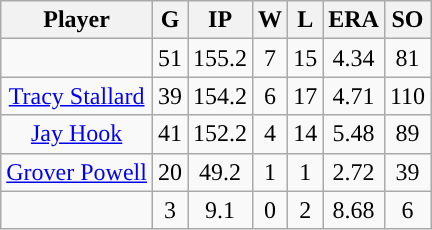<table class="wikitable sortable">
<tr>
<th>Player</th>
<th>G</th>
<th>IP</th>
<th>W</th>
<th>L</th>
<th>ERA</th>
<th>SO</th>
</tr>
<tr align="center">
<td></td>
<td>51</td>
<td>155.2</td>
<td>7</td>
<td>15</td>
<td>4.34</td>
<td>81</td>
</tr>
<tr align="center">
<td><a href='#'>Tracy Stallard</a></td>
<td>39</td>
<td>154.2</td>
<td>6</td>
<td>17</td>
<td>4.71</td>
<td>110</td>
</tr>
<tr align="center">
<td><a href='#'>Jay Hook</a></td>
<td>41</td>
<td>152.2</td>
<td>4</td>
<td>14</td>
<td>5.48</td>
<td>89</td>
</tr>
<tr align="center">
<td><a href='#'>Grover Powell</a></td>
<td>20</td>
<td>49.2</td>
<td>1</td>
<td>1</td>
<td>2.72</td>
<td>39</td>
</tr>
<tr align="center">
<td></td>
<td>3</td>
<td>9.1</td>
<td>0</td>
<td>2</td>
<td>8.68</td>
<td>6</td>
</tr>
</table>
